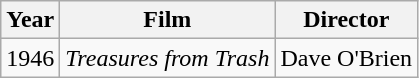<table class="wikitable">
<tr>
<th>Year</th>
<th>Film</th>
<th>Director</th>
</tr>
<tr>
<td>1946</td>
<td><em>Treasures from Trash</em></td>
<td>Dave O'Brien</td>
</tr>
</table>
